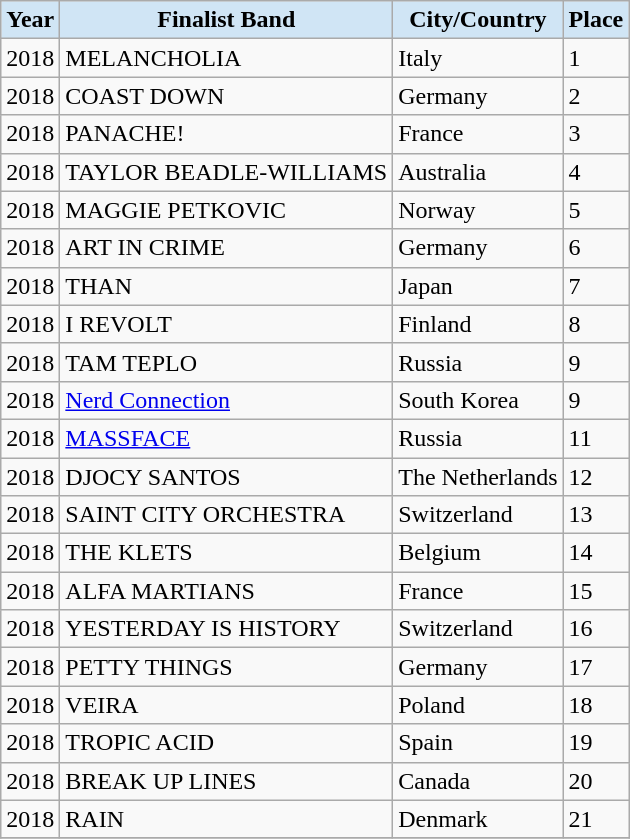<table class="wikitable collapsible">
<tr>
<th style="background:#d0e5f5">Year</th>
<th style="background:#d0e5f5">Finalist Band</th>
<th style="background:#d0e5f5">City/Country</th>
<th style="background:#d0e5f5">Place</th>
</tr>
<tr>
<td>2018</td>
<td>MELANCHOLIA</td>
<td>Italy</td>
<td>1</td>
</tr>
<tr>
<td>2018</td>
<td>COAST DOWN</td>
<td>Germany</td>
<td>2</td>
</tr>
<tr>
<td>2018</td>
<td>PANACHE!</td>
<td>France</td>
<td>3</td>
</tr>
<tr>
<td>2018</td>
<td>TAYLOR BEADLE-WILLIAMS</td>
<td>Australia</td>
<td>4</td>
</tr>
<tr>
<td>2018</td>
<td>MAGGIE PETKOVIC</td>
<td>Norway</td>
<td>5</td>
</tr>
<tr>
<td>2018</td>
<td>ART IN CRIME</td>
<td>Germany</td>
<td>6</td>
</tr>
<tr>
<td>2018</td>
<td>THAN</td>
<td>Japan</td>
<td>7</td>
</tr>
<tr>
<td>2018</td>
<td>I REVOLT</td>
<td>Finland</td>
<td>8</td>
</tr>
<tr>
<td>2018</td>
<td>TAM TEPLO</td>
<td>Russia</td>
<td>9</td>
</tr>
<tr>
<td>2018</td>
<td><a href='#'>Nerd Connection</a></td>
<td>South Korea</td>
<td>9</td>
</tr>
<tr>
<td>2018</td>
<td><a href='#'>MASSFACE</a></td>
<td>Russia</td>
<td>11</td>
</tr>
<tr>
<td>2018</td>
<td>DJOCY SANTOS</td>
<td>The Netherlands</td>
<td>12</td>
</tr>
<tr>
<td>2018</td>
<td>SAINT CITY ORCHESTRA</td>
<td>Switzerland</td>
<td>13</td>
</tr>
<tr>
<td>2018</td>
<td>THE KLETS</td>
<td>Belgium</td>
<td>14</td>
</tr>
<tr>
<td>2018</td>
<td>ALFA MARTIANS</td>
<td>France</td>
<td>15</td>
</tr>
<tr>
<td>2018</td>
<td>YESTERDAY IS HISTORY</td>
<td>Switzerland</td>
<td>16</td>
</tr>
<tr>
<td>2018</td>
<td>PETTY THINGS</td>
<td>Germany</td>
<td>17</td>
</tr>
<tr>
<td>2018</td>
<td>VEIRA</td>
<td>Poland</td>
<td>18</td>
</tr>
<tr>
<td>2018</td>
<td>TROPIC ACID</td>
<td>Spain</td>
<td>19</td>
</tr>
<tr>
<td>2018</td>
<td>BREAK UP LINES</td>
<td>Canada</td>
<td>20</td>
</tr>
<tr>
<td>2018</td>
<td>RAIN</td>
<td>Denmark</td>
<td>21</td>
</tr>
<tr>
</tr>
</table>
